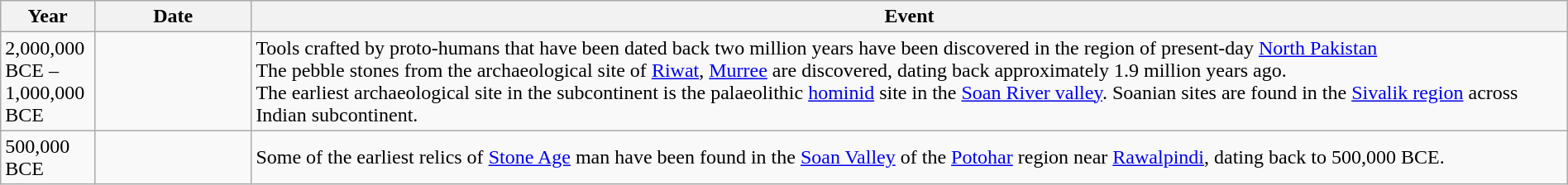<table class="wikitable" style="width:100%">
<tr>
<th style="width:6%">Year</th>
<th style="width:10%">Date</th>
<th>Event</th>
</tr>
<tr>
<td>2,000,000 BCE – 1,000,000 BCE</td>
<td></td>
<td>Tools crafted by proto-humans that have been dated back two million years have been discovered in the region of present-day <a href='#'>North Pakistan</a><br>The pebble stones from the archaeological site of <a href='#'>Riwat</a>, <a href='#'>Murree</a> are discovered, dating back approximately 1.9 million years ago.<br>The earliest archaeological site in the subcontinent is the palaeolithic <a href='#'>hominid</a> site in the <a href='#'>Soan River valley</a>. Soanian sites are found in the <a href='#'>Sivalik region</a> across Indian subcontinent.</td>
</tr>
<tr>
<td>500,000 BCE</td>
<td></td>
<td>Some of the earliest relics of <a href='#'>Stone Age</a> man have been found in the <a href='#'>Soan Valley</a> of the <a href='#'>Potohar</a> region near <a href='#'>Rawalpindi</a>, dating back to 500,000 BCE.</td>
</tr>
</table>
